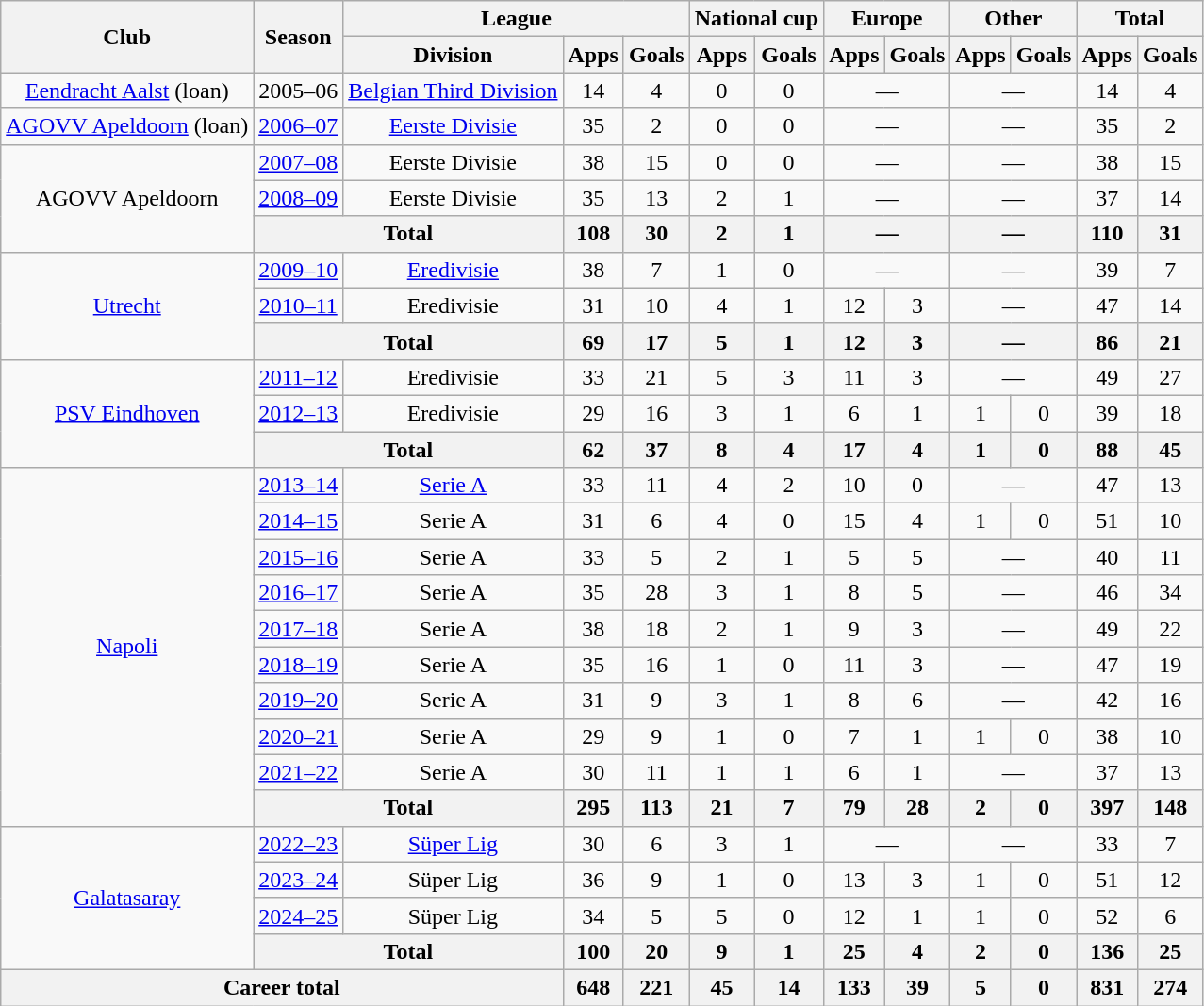<table class="wikitable" style="text-align:center">
<tr>
<th rowspan="2">Club</th>
<th rowspan="2">Season</th>
<th colspan="3">League</th>
<th colspan="2">National cup</th>
<th colspan="2">Europe</th>
<th colspan="2">Other</th>
<th colspan="2">Total</th>
</tr>
<tr>
<th>Division</th>
<th>Apps</th>
<th>Goals</th>
<th>Apps</th>
<th>Goals</th>
<th>Apps</th>
<th>Goals</th>
<th>Apps</th>
<th>Goals</th>
<th>Apps</th>
<th>Goals</th>
</tr>
<tr>
<td><a href='#'>Eendracht Aalst</a> (loan)</td>
<td>2005–06</td>
<td><a href='#'>Belgian Third Division</a></td>
<td>14</td>
<td>4</td>
<td>0</td>
<td>0</td>
<td colspan="2">—</td>
<td colspan="2">—</td>
<td>14</td>
<td>4</td>
</tr>
<tr>
<td><a href='#'>AGOVV Apeldoorn</a> (loan)</td>
<td><a href='#'>2006–07</a></td>
<td><a href='#'>Eerste Divisie</a></td>
<td>35</td>
<td>2</td>
<td>0</td>
<td>0</td>
<td colspan="2">—</td>
<td colspan="2">—</td>
<td>35</td>
<td>2</td>
</tr>
<tr>
<td rowspan="3">AGOVV Apeldoorn</td>
<td><a href='#'>2007–08</a></td>
<td>Eerste Divisie</td>
<td>38</td>
<td>15</td>
<td>0</td>
<td>0</td>
<td colspan="2">—</td>
<td colspan="2">—</td>
<td>38</td>
<td>15</td>
</tr>
<tr>
<td><a href='#'>2008–09</a></td>
<td>Eerste Divisie</td>
<td>35</td>
<td>13</td>
<td>2</td>
<td>1</td>
<td colspan="2">—</td>
<td colspan="2">—</td>
<td>37</td>
<td>14</td>
</tr>
<tr>
<th colspan="2">Total</th>
<th>108</th>
<th>30</th>
<th>2</th>
<th>1</th>
<th colspan="2">—</th>
<th colspan="2">—</th>
<th>110</th>
<th>31</th>
</tr>
<tr>
<td rowspan="3"><a href='#'>Utrecht</a></td>
<td><a href='#'>2009–10</a></td>
<td><a href='#'>Eredivisie</a></td>
<td>38</td>
<td>7</td>
<td>1</td>
<td>0</td>
<td colspan="2">—</td>
<td colspan="2">—</td>
<td>39</td>
<td>7</td>
</tr>
<tr>
<td><a href='#'>2010–11</a></td>
<td>Eredivisie</td>
<td>31</td>
<td>10</td>
<td>4</td>
<td>1</td>
<td>12</td>
<td>3</td>
<td colspan="2">—</td>
<td>47</td>
<td>14</td>
</tr>
<tr>
<th colspan="2">Total</th>
<th>69</th>
<th>17</th>
<th>5</th>
<th>1</th>
<th>12</th>
<th>3</th>
<th colspan="2">—</th>
<th>86</th>
<th>21</th>
</tr>
<tr>
<td rowspan="3"><a href='#'>PSV Eindhoven</a></td>
<td><a href='#'>2011–12</a></td>
<td>Eredivisie</td>
<td>33</td>
<td>21</td>
<td>5</td>
<td>3</td>
<td>11</td>
<td>3</td>
<td colspan="2">—</td>
<td>49</td>
<td>27</td>
</tr>
<tr>
<td><a href='#'>2012–13</a></td>
<td>Eredivisie</td>
<td>29</td>
<td>16</td>
<td>3</td>
<td>1</td>
<td>6</td>
<td>1</td>
<td>1</td>
<td>0</td>
<td>39</td>
<td>18</td>
</tr>
<tr>
<th colspan="2">Total</th>
<th>62</th>
<th>37</th>
<th>8</th>
<th>4</th>
<th>17</th>
<th>4</th>
<th>1</th>
<th>0</th>
<th>88</th>
<th>45</th>
</tr>
<tr>
<td rowspan="10"><a href='#'>Napoli</a></td>
<td><a href='#'>2013–14</a></td>
<td><a href='#'>Serie A</a></td>
<td>33</td>
<td>11</td>
<td>4</td>
<td>2</td>
<td>10</td>
<td>0</td>
<td colspan="2">—</td>
<td>47</td>
<td>13</td>
</tr>
<tr>
<td><a href='#'>2014–15</a></td>
<td>Serie A</td>
<td>31</td>
<td>6</td>
<td>4</td>
<td>0</td>
<td>15</td>
<td>4</td>
<td>1</td>
<td>0</td>
<td>51</td>
<td>10</td>
</tr>
<tr>
<td><a href='#'>2015–16</a></td>
<td>Serie A</td>
<td>33</td>
<td>5</td>
<td>2</td>
<td>1</td>
<td>5</td>
<td>5</td>
<td colspan="2">—</td>
<td>40</td>
<td>11</td>
</tr>
<tr>
<td><a href='#'>2016–17</a></td>
<td>Serie A</td>
<td>35</td>
<td>28</td>
<td>3</td>
<td>1</td>
<td>8</td>
<td>5</td>
<td colspan="2">—</td>
<td>46</td>
<td>34</td>
</tr>
<tr>
<td><a href='#'>2017–18</a></td>
<td>Serie A</td>
<td>38</td>
<td>18</td>
<td>2</td>
<td>1</td>
<td>9</td>
<td>3</td>
<td colspan="2">—</td>
<td>49</td>
<td>22</td>
</tr>
<tr>
<td><a href='#'>2018–19</a></td>
<td>Serie A</td>
<td>35</td>
<td>16</td>
<td>1</td>
<td>0</td>
<td>11</td>
<td>3</td>
<td colspan="2">—</td>
<td>47</td>
<td>19</td>
</tr>
<tr>
<td><a href='#'>2019–20</a></td>
<td>Serie A</td>
<td>31</td>
<td>9</td>
<td>3</td>
<td>1</td>
<td>8</td>
<td>6</td>
<td colspan="2">—</td>
<td>42</td>
<td>16</td>
</tr>
<tr>
<td><a href='#'>2020–21</a></td>
<td>Serie A</td>
<td>29</td>
<td>9</td>
<td>1</td>
<td>0</td>
<td>7</td>
<td>1</td>
<td>1</td>
<td>0</td>
<td>38</td>
<td>10</td>
</tr>
<tr>
<td><a href='#'>2021–22</a></td>
<td>Serie A</td>
<td>30</td>
<td>11</td>
<td>1</td>
<td>1</td>
<td>6</td>
<td>1</td>
<td colspan="2">—</td>
<td>37</td>
<td>13</td>
</tr>
<tr>
<th colspan="2">Total</th>
<th>295</th>
<th>113</th>
<th>21</th>
<th>7</th>
<th>79</th>
<th>28</th>
<th>2</th>
<th>0</th>
<th>397</th>
<th>148</th>
</tr>
<tr>
<td rowspan="4"><a href='#'>Galatasaray</a></td>
<td><a href='#'>2022–23</a></td>
<td><a href='#'>Süper Lig</a></td>
<td>30</td>
<td>6</td>
<td>3</td>
<td>1</td>
<td colspan="2">—</td>
<td colspan="2">—</td>
<td>33</td>
<td>7</td>
</tr>
<tr>
<td><a href='#'>2023–24</a></td>
<td>Süper Lig</td>
<td>36</td>
<td>9</td>
<td>1</td>
<td>0</td>
<td>13</td>
<td>3</td>
<td>1</td>
<td>0</td>
<td>51</td>
<td>12</td>
</tr>
<tr>
<td><a href='#'>2024–25</a></td>
<td>Süper Lig</td>
<td>34</td>
<td>5</td>
<td>5</td>
<td>0</td>
<td>12</td>
<td>1</td>
<td>1</td>
<td>0</td>
<td>52</td>
<td>6</td>
</tr>
<tr>
<th colspan="2">Total</th>
<th>100</th>
<th>20</th>
<th>9</th>
<th>1</th>
<th>25</th>
<th>4</th>
<th>2</th>
<th>0</th>
<th>136</th>
<th>25</th>
</tr>
<tr>
<th colspan="3">Career total</th>
<th>648</th>
<th>221</th>
<th>45</th>
<th>14</th>
<th>133</th>
<th>39</th>
<th>5</th>
<th>0</th>
<th>831</th>
<th>274</th>
</tr>
</table>
